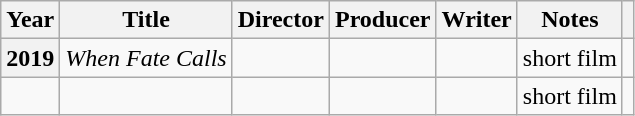<table class="wikitable plainrowheaders sortable" style="margin-right: 0;">
<tr>
<th scope="col">Year</th>
<th scope="col">Title</th>
<th scope="col">Director</th>
<th scope="col">Producer</th>
<th scope="col">Writer</th>
<th scope="col" class=unsortable>Notes</th>
<th scope="col" class=unsortable></th>
</tr>
<tr>
<th scope="row">2019</th>
<td><em>When Fate Calls</em></td>
<td></td>
<td></td>
<td></td>
<td>short film</td>
<td></td>
</tr>
<tr>
<td></td>
<td></td>
<td></td>
<td></td>
<td></td>
<td>short film</td>
<td></td>
</tr>
</table>
